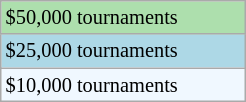<table class="wikitable"  style="font-size:85%; width:13%;">
<tr style="background:#addfad;">
<td>$50,000 tournaments</td>
</tr>
<tr style="background:lightblue;">
<td>$25,000 tournaments</td>
</tr>
<tr style="background:#f0f8ff;">
<td>$10,000 tournaments</td>
</tr>
</table>
